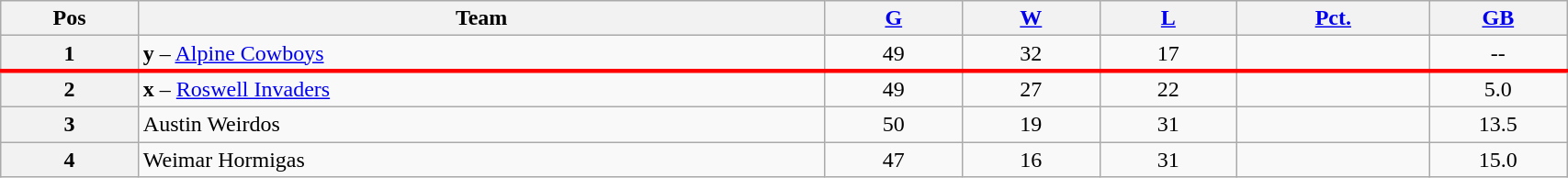<table class="wikitable plainrowheaders" width="90%" style="text-align:center;">
<tr>
<th scope="col" width="5%">Pos</th>
<th scope="col" width="25%">Team</th>
<th scope="col" width="5%"><a href='#'>G</a></th>
<th scope="col" width="5%"><a href='#'>W</a></th>
<th scope="col" width="5%"><a href='#'>L</a></th>
<th scope="col" width="7%"><a href='#'>Pct.</a></th>
<th scope="col" width="5%"><a href='#'>GB</a></th>
</tr>
<tr>
<th>1</th>
<td style="text-align:left;"><strong>y</strong> – <a href='#'>Alpine Cowboys</a></td>
<td>49</td>
<td>32</td>
<td>17</td>
<td></td>
<td>--</td>
</tr>
<tr>
</tr>
<tr |- style="border-top:3px solid red;">
<th>2</th>
<td style="text-align:left;"><strong>x</strong> – <a href='#'>Roswell Invaders</a></td>
<td>49</td>
<td>27</td>
<td>22</td>
<td></td>
<td>5.0</td>
</tr>
<tr>
<th>3</th>
<td style="text-align:left;">Austin Weirdos</td>
<td>50</td>
<td>19</td>
<td>31</td>
<td></td>
<td>13.5</td>
</tr>
<tr>
<th>4</th>
<td style="text-align:left;">Weimar Hormigas</td>
<td>47</td>
<td>16</td>
<td>31</td>
<td></td>
<td>15.0</td>
</tr>
</table>
